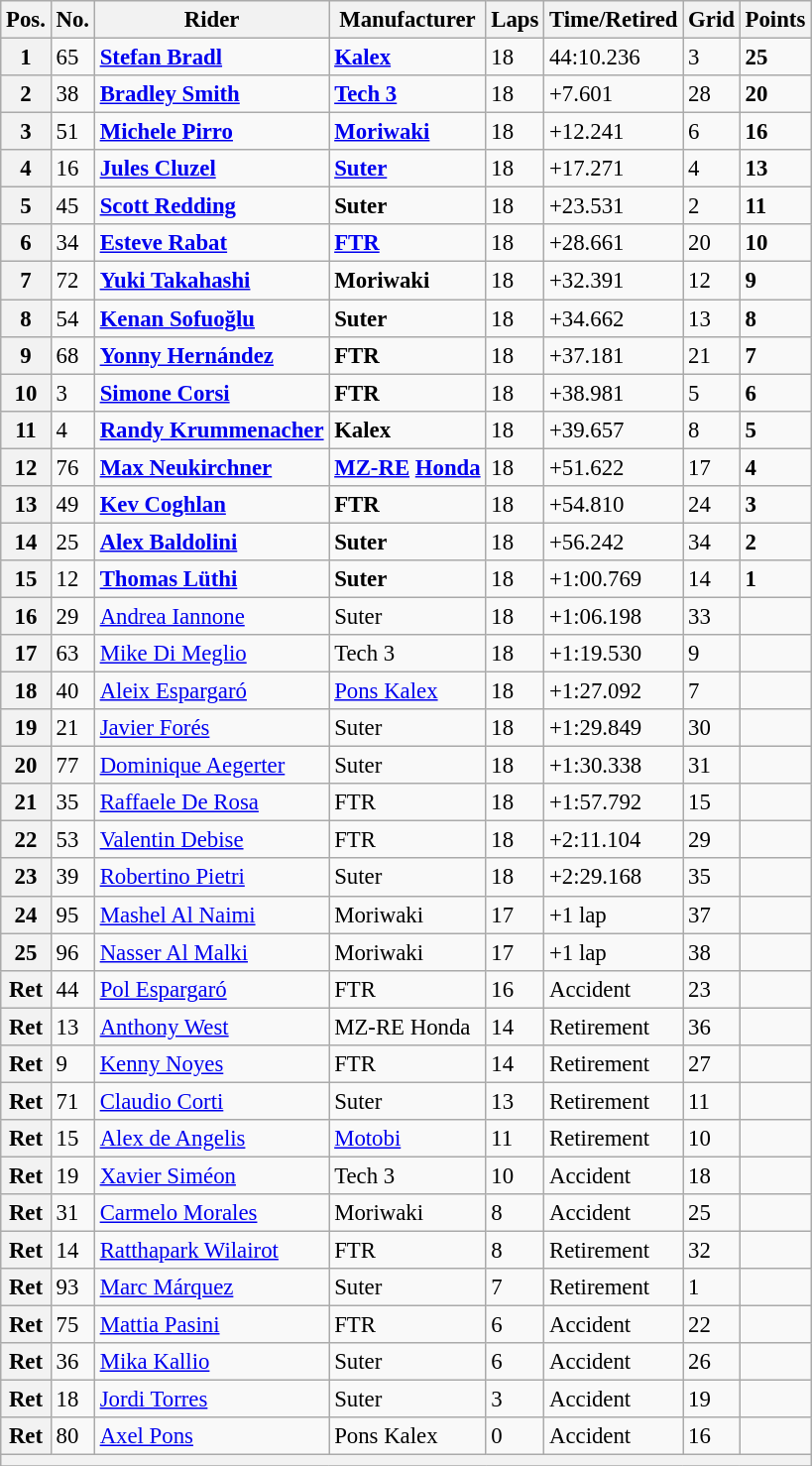<table class="wikitable" style="font-size: 95%;">
<tr>
<th>Pos.</th>
<th>No.</th>
<th>Rider</th>
<th>Manufacturer</th>
<th>Laps</th>
<th>Time/Retired</th>
<th>Grid</th>
<th>Points</th>
</tr>
<tr>
<th>1</th>
<td>65</td>
<td> <strong><a href='#'>Stefan Bradl</a></strong></td>
<td><strong><a href='#'>Kalex</a></strong></td>
<td>18</td>
<td>44:10.236</td>
<td>3</td>
<td><strong>25</strong></td>
</tr>
<tr>
<th>2</th>
<td>38</td>
<td> <strong><a href='#'>Bradley Smith</a></strong></td>
<td><strong><a href='#'>Tech 3</a></strong></td>
<td>18</td>
<td>+7.601</td>
<td>28</td>
<td><strong>20</strong></td>
</tr>
<tr>
<th>3</th>
<td>51</td>
<td> <strong><a href='#'>Michele Pirro</a></strong></td>
<td><strong><a href='#'>Moriwaki</a></strong></td>
<td>18</td>
<td>+12.241</td>
<td>6</td>
<td><strong>16</strong></td>
</tr>
<tr>
<th>4</th>
<td>16</td>
<td> <strong><a href='#'>Jules Cluzel</a></strong></td>
<td><strong><a href='#'>Suter</a></strong></td>
<td>18</td>
<td>+17.271</td>
<td>4</td>
<td><strong>13</strong></td>
</tr>
<tr>
<th>5</th>
<td>45</td>
<td> <strong><a href='#'>Scott Redding</a></strong></td>
<td><strong>Suter</strong></td>
<td>18</td>
<td>+23.531</td>
<td>2</td>
<td><strong>11</strong></td>
</tr>
<tr>
<th>6</th>
<td>34</td>
<td> <strong><a href='#'>Esteve Rabat</a></strong></td>
<td><strong><a href='#'>FTR</a></strong></td>
<td>18</td>
<td>+28.661</td>
<td>20</td>
<td><strong>10</strong></td>
</tr>
<tr>
<th>7</th>
<td>72</td>
<td> <strong><a href='#'>Yuki Takahashi</a></strong></td>
<td><strong>Moriwaki</strong></td>
<td>18</td>
<td>+32.391</td>
<td>12</td>
<td><strong>9</strong></td>
</tr>
<tr>
<th>8</th>
<td>54</td>
<td> <strong><a href='#'>Kenan Sofuoğlu</a></strong></td>
<td><strong>Suter</strong></td>
<td>18</td>
<td>+34.662</td>
<td>13</td>
<td><strong>8</strong></td>
</tr>
<tr>
<th>9</th>
<td>68</td>
<td> <strong><a href='#'>Yonny Hernández</a></strong></td>
<td><strong>FTR</strong></td>
<td>18</td>
<td>+37.181</td>
<td>21</td>
<td><strong>7</strong></td>
</tr>
<tr>
<th>10</th>
<td>3</td>
<td> <strong><a href='#'>Simone Corsi</a></strong></td>
<td><strong>FTR</strong></td>
<td>18</td>
<td>+38.981</td>
<td>5</td>
<td><strong>6</strong></td>
</tr>
<tr>
<th>11</th>
<td>4</td>
<td> <strong><a href='#'>Randy Krummenacher</a></strong></td>
<td><strong>Kalex</strong></td>
<td>18</td>
<td>+39.657</td>
<td>8</td>
<td><strong>5</strong></td>
</tr>
<tr>
<th>12</th>
<td>76</td>
<td> <strong><a href='#'>Max Neukirchner</a></strong></td>
<td><strong><a href='#'>MZ-RE</a> <a href='#'>Honda</a></strong></td>
<td>18</td>
<td>+51.622</td>
<td>17</td>
<td><strong>4</strong></td>
</tr>
<tr>
<th>13</th>
<td>49</td>
<td> <strong><a href='#'>Kev Coghlan</a></strong></td>
<td><strong>FTR</strong></td>
<td>18</td>
<td>+54.810</td>
<td>24</td>
<td><strong>3</strong></td>
</tr>
<tr>
<th>14</th>
<td>25</td>
<td> <strong><a href='#'>Alex Baldolini</a></strong></td>
<td><strong>Suter</strong></td>
<td>18</td>
<td>+56.242</td>
<td>34</td>
<td><strong>2</strong></td>
</tr>
<tr>
<th>15</th>
<td>12</td>
<td> <strong><a href='#'>Thomas Lüthi</a></strong></td>
<td><strong>Suter</strong></td>
<td>18</td>
<td>+1:00.769</td>
<td>14</td>
<td><strong>1</strong></td>
</tr>
<tr>
<th>16</th>
<td>29</td>
<td> <a href='#'>Andrea Iannone</a></td>
<td>Suter</td>
<td>18</td>
<td>+1:06.198</td>
<td>33</td>
<td></td>
</tr>
<tr>
<th>17</th>
<td>63</td>
<td> <a href='#'>Mike Di Meglio</a></td>
<td>Tech 3</td>
<td>18</td>
<td>+1:19.530</td>
<td>9</td>
<td></td>
</tr>
<tr>
<th>18</th>
<td>40</td>
<td> <a href='#'>Aleix Espargaró</a></td>
<td><a href='#'>Pons Kalex</a></td>
<td>18</td>
<td>+1:27.092</td>
<td>7</td>
<td></td>
</tr>
<tr>
<th>19</th>
<td>21</td>
<td> <a href='#'>Javier Forés</a></td>
<td>Suter</td>
<td>18</td>
<td>+1:29.849</td>
<td>30</td>
<td></td>
</tr>
<tr>
<th>20</th>
<td>77</td>
<td> <a href='#'>Dominique Aegerter</a></td>
<td>Suter</td>
<td>18</td>
<td>+1:30.338</td>
<td>31</td>
<td></td>
</tr>
<tr>
<th>21</th>
<td>35</td>
<td> <a href='#'>Raffaele De Rosa</a></td>
<td>FTR</td>
<td>18</td>
<td>+1:57.792</td>
<td>15</td>
<td></td>
</tr>
<tr>
<th>22</th>
<td>53</td>
<td> <a href='#'>Valentin Debise</a></td>
<td>FTR</td>
<td>18</td>
<td>+2:11.104</td>
<td>29</td>
<td></td>
</tr>
<tr>
<th>23</th>
<td>39</td>
<td> <a href='#'>Robertino Pietri</a></td>
<td>Suter</td>
<td>18</td>
<td>+2:29.168</td>
<td>35</td>
<td></td>
</tr>
<tr>
<th>24</th>
<td>95</td>
<td> <a href='#'>Mashel Al Naimi</a></td>
<td>Moriwaki</td>
<td>17</td>
<td>+1 lap</td>
<td>37</td>
<td></td>
</tr>
<tr>
<th>25</th>
<td>96</td>
<td> <a href='#'>Nasser Al Malki</a></td>
<td>Moriwaki</td>
<td>17</td>
<td>+1 lap</td>
<td>38</td>
<td></td>
</tr>
<tr>
<th>Ret</th>
<td>44</td>
<td> <a href='#'>Pol Espargaró</a></td>
<td>FTR</td>
<td>16</td>
<td>Accident</td>
<td>23</td>
<td></td>
</tr>
<tr>
<th>Ret</th>
<td>13</td>
<td> <a href='#'>Anthony West</a></td>
<td>MZ-RE Honda</td>
<td>14</td>
<td>Retirement</td>
<td>36</td>
<td></td>
</tr>
<tr>
<th>Ret</th>
<td>9</td>
<td> <a href='#'>Kenny Noyes</a></td>
<td>FTR</td>
<td>14</td>
<td>Retirement</td>
<td>27</td>
<td></td>
</tr>
<tr>
<th>Ret</th>
<td>71</td>
<td> <a href='#'>Claudio Corti</a></td>
<td>Suter</td>
<td>13</td>
<td>Retirement</td>
<td>11</td>
<td></td>
</tr>
<tr>
<th>Ret</th>
<td>15</td>
<td> <a href='#'>Alex de Angelis</a></td>
<td><a href='#'>Motobi</a></td>
<td>11</td>
<td>Retirement</td>
<td>10</td>
<td></td>
</tr>
<tr>
<th>Ret</th>
<td>19</td>
<td> <a href='#'>Xavier Siméon</a></td>
<td>Tech 3</td>
<td>10</td>
<td>Accident</td>
<td>18</td>
<td></td>
</tr>
<tr>
<th>Ret</th>
<td>31</td>
<td> <a href='#'>Carmelo Morales</a></td>
<td>Moriwaki</td>
<td>8</td>
<td>Accident</td>
<td>25</td>
<td></td>
</tr>
<tr>
<th>Ret</th>
<td>14</td>
<td> <a href='#'>Ratthapark Wilairot</a></td>
<td>FTR</td>
<td>8</td>
<td>Retirement</td>
<td>32</td>
<td></td>
</tr>
<tr>
<th>Ret</th>
<td>93</td>
<td> <a href='#'>Marc Márquez</a></td>
<td>Suter</td>
<td>7</td>
<td>Retirement</td>
<td>1</td>
<td></td>
</tr>
<tr>
<th>Ret</th>
<td>75</td>
<td> <a href='#'>Mattia Pasini</a></td>
<td>FTR</td>
<td>6</td>
<td>Accident</td>
<td>22</td>
<td></td>
</tr>
<tr>
<th>Ret</th>
<td>36</td>
<td> <a href='#'>Mika Kallio</a></td>
<td>Suter</td>
<td>6</td>
<td>Accident</td>
<td>26</td>
<td></td>
</tr>
<tr>
<th>Ret</th>
<td>18</td>
<td> <a href='#'>Jordi Torres</a></td>
<td>Suter</td>
<td>3</td>
<td>Accident</td>
<td>19</td>
<td></td>
</tr>
<tr>
<th>Ret</th>
<td>80</td>
<td> <a href='#'>Axel Pons</a></td>
<td>Pons Kalex</td>
<td>0</td>
<td>Accident</td>
<td>16</td>
<td></td>
</tr>
<tr>
<th colspan=8></th>
</tr>
<tr>
</tr>
</table>
